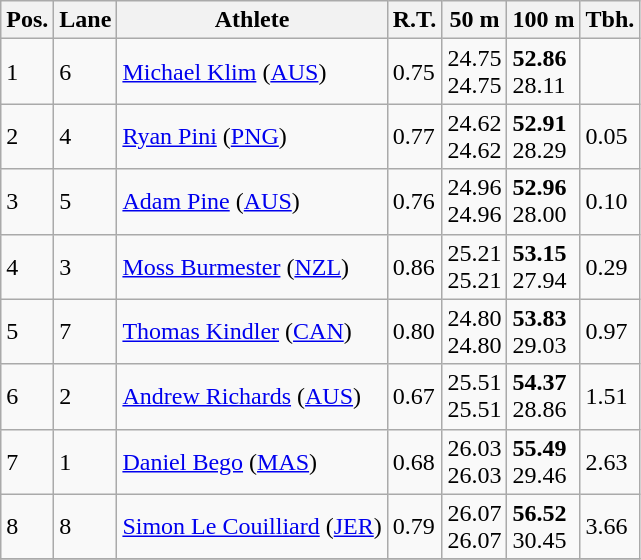<table class="wikitable">
<tr>
<th>Pos.</th>
<th>Lane</th>
<th>Athlete</th>
<th>R.T.</th>
<th>50 m</th>
<th>100 m</th>
<th>Tbh.</th>
</tr>
<tr>
<td>1</td>
<td>6</td>
<td> <a href='#'>Michael Klim</a> (<a href='#'>AUS</a>)</td>
<td>0.75</td>
<td>24.75<br>24.75</td>
<td><strong>52.86</strong><br>28.11</td>
<td> </td>
</tr>
<tr>
<td>2</td>
<td>4</td>
<td> <a href='#'>Ryan Pini</a> (<a href='#'>PNG</a>)</td>
<td>0.77</td>
<td>24.62<br>24.62</td>
<td><strong>52.91</strong><br>28.29</td>
<td>0.05</td>
</tr>
<tr>
<td>3</td>
<td>5</td>
<td> <a href='#'>Adam Pine</a> (<a href='#'>AUS</a>)</td>
<td>0.76</td>
<td>24.96<br>24.96</td>
<td><strong>52.96</strong><br>28.00</td>
<td>0.10</td>
</tr>
<tr>
<td>4</td>
<td>3</td>
<td> <a href='#'>Moss Burmester</a> (<a href='#'>NZL</a>)</td>
<td>0.86</td>
<td>25.21<br>25.21</td>
<td><strong>53.15</strong><br>27.94</td>
<td>0.29</td>
</tr>
<tr>
<td>5</td>
<td>7</td>
<td> <a href='#'>Thomas Kindler</a> (<a href='#'>CAN</a>)</td>
<td>0.80</td>
<td>24.80<br>24.80</td>
<td><strong>53.83</strong><br>29.03</td>
<td>0.97</td>
</tr>
<tr>
<td>6</td>
<td>2</td>
<td> <a href='#'>Andrew Richards</a> (<a href='#'>AUS</a>)</td>
<td>0.67</td>
<td>25.51<br>25.51</td>
<td><strong>54.37</strong><br>28.86</td>
<td>1.51</td>
</tr>
<tr>
<td>7</td>
<td>1</td>
<td> <a href='#'>Daniel Bego</a> (<a href='#'>MAS</a>)</td>
<td>0.68</td>
<td>26.03<br>26.03</td>
<td><strong>55.49</strong><br>29.46</td>
<td>2.63</td>
</tr>
<tr>
<td>8</td>
<td>8</td>
<td> <a href='#'>Simon Le Couilliard</a> (<a href='#'>JER</a>)</td>
<td>0.79</td>
<td>26.07<br>26.07</td>
<td><strong>56.52</strong><br>30.45</td>
<td>3.66</td>
</tr>
<tr>
</tr>
</table>
